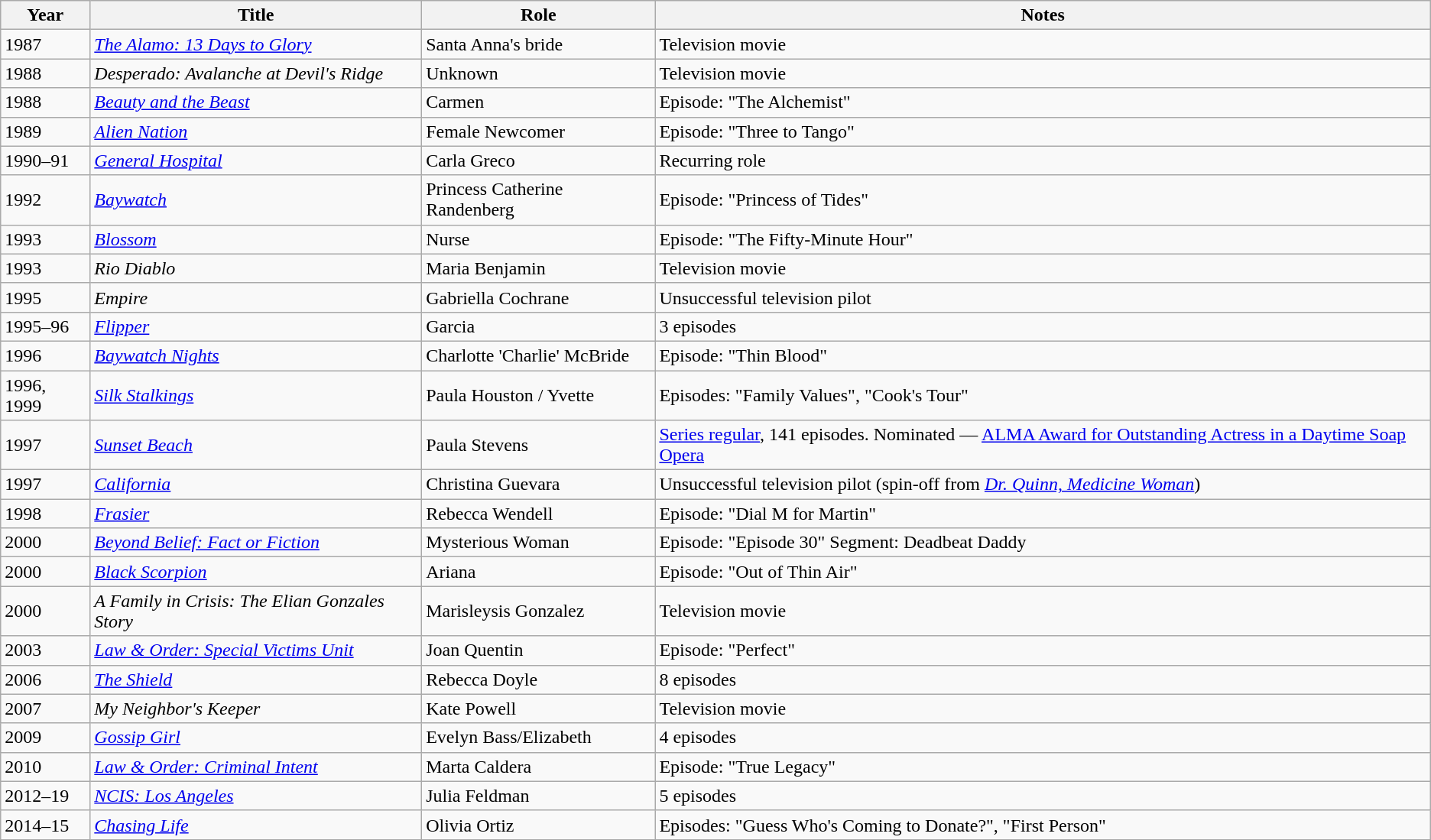<table class="wikitable sortable">
<tr>
<th>Year</th>
<th>Title</th>
<th>Role</th>
<th class="unsortable">Notes</th>
</tr>
<tr>
<td>1987</td>
<td><em><a href='#'>The Alamo: 13 Days to Glory</a></em></td>
<td>Santa Anna's bride</td>
<td>Television movie</td>
</tr>
<tr>
<td>1988</td>
<td><em>Desperado: Avalanche at Devil's Ridge</em></td>
<td>Unknown</td>
<td>Television movie</td>
</tr>
<tr>
<td>1988</td>
<td><em><a href='#'>Beauty and the Beast</a></em></td>
<td>Carmen</td>
<td>Episode: "The Alchemist"</td>
</tr>
<tr>
<td>1989</td>
<td><em><a href='#'>Alien Nation</a></em></td>
<td>Female Newcomer</td>
<td>Episode: "Three to Tango"</td>
</tr>
<tr>
<td>1990–91</td>
<td><em><a href='#'>General Hospital</a></em></td>
<td>Carla Greco</td>
<td>Recurring role</td>
</tr>
<tr>
<td>1992</td>
<td><em><a href='#'>Baywatch</a></em></td>
<td>Princess Catherine Randenberg</td>
<td>Episode: "Princess of Tides"</td>
</tr>
<tr>
<td>1993</td>
<td><em><a href='#'>Blossom</a></em></td>
<td>Nurse</td>
<td>Episode: "The Fifty-Minute Hour"</td>
</tr>
<tr>
<td>1993</td>
<td><em>Rio Diablo</em></td>
<td>Maria Benjamin</td>
<td>Television movie</td>
</tr>
<tr>
<td>1995</td>
<td><em>Empire</em></td>
<td>Gabriella Cochrane</td>
<td>Unsuccessful television pilot</td>
</tr>
<tr>
<td>1995–96</td>
<td><em><a href='#'>Flipper</a></em></td>
<td>Garcia</td>
<td>3 episodes</td>
</tr>
<tr>
<td>1996</td>
<td><em><a href='#'>Baywatch Nights</a></em></td>
<td>Charlotte 'Charlie' McBride</td>
<td>Episode: "Thin Blood"</td>
</tr>
<tr>
<td>1996, 1999</td>
<td><em><a href='#'>Silk Stalkings</a></em></td>
<td>Paula Houston / Yvette</td>
<td>Episodes: "Family Values", "Cook's Tour"</td>
</tr>
<tr>
<td>1997</td>
<td><em><a href='#'>Sunset Beach</a></em></td>
<td>Paula Stevens</td>
<td><a href='#'>Series regular</a>, 141 episodes. Nominated — <a href='#'>ALMA Award for Outstanding Actress in a Daytime Soap Opera</a></td>
</tr>
<tr>
<td>1997</td>
<td><em><a href='#'>California</a></em></td>
<td>Christina Guevara</td>
<td>Unsuccessful television pilot (spin-off from <em><a href='#'>Dr. Quinn, Medicine Woman</a></em>)</td>
</tr>
<tr>
<td>1998</td>
<td><em><a href='#'>Frasier</a></em></td>
<td>Rebecca Wendell</td>
<td>Episode: "Dial M for Martin"</td>
</tr>
<tr>
<td>2000</td>
<td><em><a href='#'>Beyond Belief: Fact or Fiction</a></em></td>
<td>Mysterious Woman</td>
<td>Episode: "Episode 30" Segment: Deadbeat Daddy</td>
</tr>
<tr>
<td>2000</td>
<td><em><a href='#'>Black Scorpion</a></em></td>
<td>Ariana</td>
<td>Episode: "Out of Thin Air"</td>
</tr>
<tr>
<td>2000</td>
<td><em>A Family in Crisis: The Elian Gonzales Story</em></td>
<td>Marisleysis Gonzalez</td>
<td>Television movie</td>
</tr>
<tr>
<td>2003</td>
<td><em><a href='#'>Law & Order: Special Victims Unit</a></em></td>
<td>Joan Quentin</td>
<td>Episode: "Perfect"</td>
</tr>
<tr>
<td>2006</td>
<td><em><a href='#'>The Shield</a></em></td>
<td>Rebecca Doyle</td>
<td>8 episodes</td>
</tr>
<tr>
<td>2007</td>
<td><em>My Neighbor's Keeper</em></td>
<td>Kate Powell</td>
<td>Television movie</td>
</tr>
<tr>
<td>2009</td>
<td><em><a href='#'>Gossip Girl</a></em></td>
<td>Evelyn Bass/Elizabeth</td>
<td>4 episodes</td>
</tr>
<tr>
<td>2010</td>
<td><em><a href='#'>Law & Order: Criminal Intent</a></em></td>
<td>Marta Caldera</td>
<td>Episode: "True Legacy"</td>
</tr>
<tr>
<td>2012–19</td>
<td><em><a href='#'>NCIS: Los Angeles</a></em></td>
<td>Julia Feldman</td>
<td>5 episodes</td>
</tr>
<tr>
<td>2014–15</td>
<td><em><a href='#'>Chasing Life</a></em></td>
<td>Olivia Ortiz</td>
<td>Episodes: "Guess Who's Coming to Donate?", "First Person"</td>
</tr>
</table>
